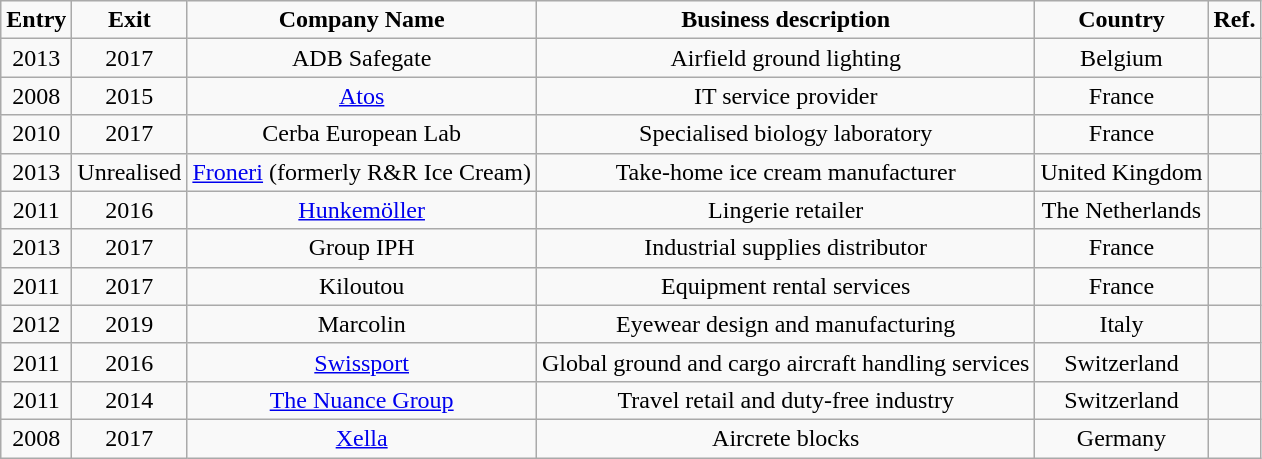<table class="wikitable centre alternance" style="text-align:center;">
<tr>
<td><strong>Entry</strong></td>
<td><strong>Exit</strong></td>
<td><strong>Company Name</strong></td>
<td><strong>Business description</strong></td>
<td><strong>Country</strong></td>
<td><strong>Ref.</strong></td>
</tr>
<tr>
<td>2013</td>
<td>2017</td>
<td>ADB Safegate</td>
<td>Airfield ground lighting</td>
<td>Belgium</td>
<td></td>
</tr>
<tr>
<td>2008</td>
<td>2015</td>
<td><a href='#'>Atos</a></td>
<td>IT service provider</td>
<td>France</td>
<td></td>
</tr>
<tr>
<td>2010</td>
<td>2017</td>
<td>Cerba European Lab</td>
<td>Specialised biology laboratory</td>
<td>France</td>
<td></td>
</tr>
<tr>
<td>2013</td>
<td>Unrealised</td>
<td><a href='#'>Froneri</a> (formerly R&R Ice Cream)</td>
<td>Take-home ice cream manufacturer</td>
<td>United Kingdom</td>
<td></td>
</tr>
<tr>
<td>2011</td>
<td>2016</td>
<td><a href='#'>Hunkemöller</a></td>
<td>Lingerie retailer</td>
<td>The Netherlands</td>
<td></td>
</tr>
<tr>
<td>2013</td>
<td>2017</td>
<td>Group IPH</td>
<td>Industrial supplies distributor</td>
<td>France</td>
<td></td>
</tr>
<tr>
<td>2011</td>
<td>2017</td>
<td>Kiloutou</td>
<td>Equipment rental services</td>
<td>France</td>
<td></td>
</tr>
<tr>
<td>2012</td>
<td>2019</td>
<td>Marcolin</td>
<td>Eyewear design and manufacturing</td>
<td>Italy</td>
<td></td>
</tr>
<tr>
<td>2011</td>
<td>2016</td>
<td><a href='#'>Swissport</a></td>
<td>Global ground and cargo aircraft handling services</td>
<td>Switzerland</td>
<td></td>
</tr>
<tr>
<td>2011</td>
<td>2014</td>
<td><a href='#'>The Nuance Group</a></td>
<td>Travel retail and duty-free industry</td>
<td>Switzerland</td>
<td></td>
</tr>
<tr>
<td>2008</td>
<td>2017</td>
<td><a href='#'>Xella</a></td>
<td>Aircrete blocks</td>
<td>Germany</td>
<td></td>
</tr>
</table>
